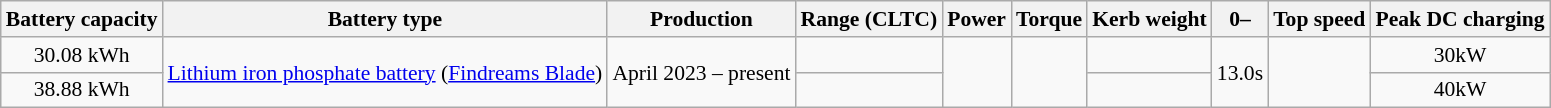<table class="wikitable collapsible" style="text-align:center; font-size:90%;">
<tr>
<th>Battery capacity</th>
<th>Battery type</th>
<th>Production</th>
<th>Range (CLTC)</th>
<th>Power</th>
<th>Torque</th>
<th>Kerb weight</th>
<th>0–</th>
<th>Top speed</th>
<th>Peak DC charging</th>
</tr>
<tr>
<td>30.08 kWh</td>
<td rowspan="2"><a href='#'>Lithium iron phosphate battery</a> (<a href='#'>Findreams Blade</a>)</td>
<td rowspan="2">April 2023 – present</td>
<td></td>
<td rowspan="2"></td>
<td rowspan="2"></td>
<td></td>
<td rowspan="2">13.0s</td>
<td rowspan="2"></td>
<td>30kW</td>
</tr>
<tr>
<td>38.88 kWh</td>
<td></td>
<td></td>
<td>40kW</td>
</tr>
</table>
